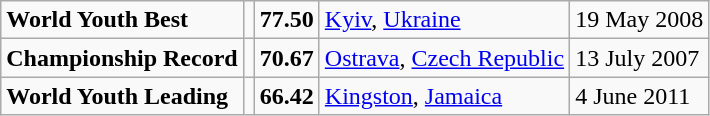<table class="wikitable">
<tr>
<td><strong>World Youth Best</strong></td>
<td></td>
<td><strong>77.50</strong></td>
<td><a href='#'>Kyiv</a>, <a href='#'>Ukraine</a></td>
<td>19 May 2008</td>
</tr>
<tr>
<td><strong>Championship Record</strong></td>
<td></td>
<td><strong>70.67</strong></td>
<td><a href='#'>Ostrava</a>, <a href='#'>Czech Republic</a></td>
<td>13 July 2007</td>
</tr>
<tr>
<td><strong>World Youth Leading</strong></td>
<td></td>
<td><strong>66.42</strong></td>
<td><a href='#'>Kingston</a>, <a href='#'>Jamaica</a></td>
<td>4 June 2011</td>
</tr>
</table>
